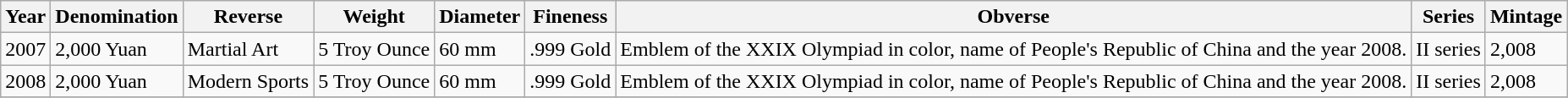<table class="wikitable">
<tr>
<th>Year</th>
<th>Denomination</th>
<th>Reverse</th>
<th>Weight</th>
<th>Diameter</th>
<th>Fineness</th>
<th>Obverse</th>
<th>Series</th>
<th>Mintage</th>
</tr>
<tr>
<td>2007</td>
<td>2,000 Yuan</td>
<td>Martial Art</td>
<td>5 Troy Ounce</td>
<td>60 mm</td>
<td>.999 Gold</td>
<td>Emblem of the XXIX Olympiad in color, name of People's Republic of China and the year 2008.</td>
<td>II series</td>
<td>2,008</td>
</tr>
<tr>
<td>2008</td>
<td>2,000 Yuan</td>
<td>Modern Sports</td>
<td>5 Troy Ounce</td>
<td>60 mm</td>
<td>.999 Gold</td>
<td>Emblem of the XXIX Olympiad in color, name of People's Republic of China and the year 2008.</td>
<td>II series</td>
<td>2,008</td>
</tr>
<tr>
</tr>
</table>
